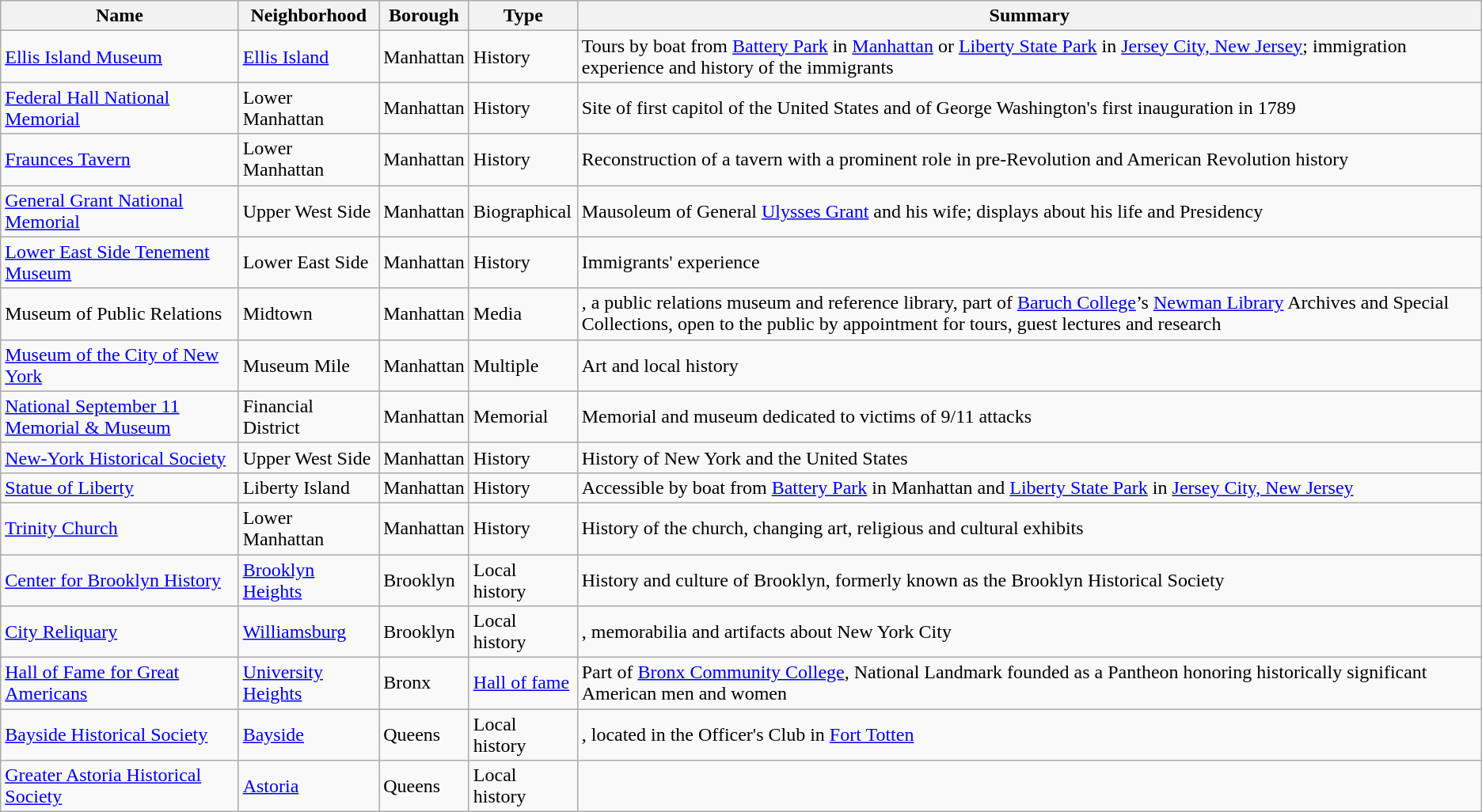<table class="wikitable sortable">
<tr>
<th>Name</th>
<th>Neighborhood</th>
<th>Borough</th>
<th>Type</th>
<th>Summary</th>
</tr>
<tr>
<td><a href='#'>Ellis Island Museum</a></td>
<td><a href='#'>Ellis Island</a></td>
<td>Manhattan</td>
<td>History</td>
<td>Tours by boat from <a href='#'>Battery Park</a> in <a href='#'>Manhattan</a> or <a href='#'>Liberty State Park</a> in <a href='#'>Jersey City, New Jersey</a>; immigration experience and history of the immigrants</td>
</tr>
<tr>
<td><a href='#'>Federal Hall National Memorial</a></td>
<td>Lower Manhattan</td>
<td>Manhattan</td>
<td>History</td>
<td>Site of first capitol of the United States and of George Washington's first inauguration in 1789</td>
</tr>
<tr>
<td><a href='#'>Fraunces Tavern</a></td>
<td>Lower Manhattan</td>
<td>Manhattan</td>
<td>History</td>
<td>Reconstruction of a tavern with a prominent role in pre-Revolution and American Revolution history</td>
</tr>
<tr>
<td><a href='#'>General Grant National Memorial</a></td>
<td>Upper West Side</td>
<td>Manhattan</td>
<td>Biographical</td>
<td>Mausoleum of General <a href='#'>Ulysses Grant</a> and his wife; displays about his life and Presidency</td>
</tr>
<tr>
<td><a href='#'>Lower East Side Tenement Museum</a></td>
<td>Lower East Side</td>
<td>Manhattan</td>
<td>History</td>
<td>Immigrants' experience</td>
</tr>
<tr>
<td>Museum of Public Relations</td>
<td>Midtown</td>
<td>Manhattan</td>
<td>Media</td>
<td>, a public relations museum and reference library, part of <a href='#'>Baruch College</a>’s <a href='#'>Newman Library</a> Archives and Special Collections, open to the public by appointment for tours, guest lectures and research</td>
</tr>
<tr>
<td><a href='#'>Museum of the City of New York</a></td>
<td>Museum Mile</td>
<td>Manhattan</td>
<td>Multiple</td>
<td>Art and local history</td>
</tr>
<tr>
<td><a href='#'>National September 11 Memorial & Museum</a></td>
<td>Financial District</td>
<td>Manhattan</td>
<td>Memorial</td>
<td>Memorial and museum dedicated to victims of 9/11 attacks</td>
</tr>
<tr>
<td><a href='#'>New-York Historical Society</a></td>
<td>Upper West Side</td>
<td>Manhattan</td>
<td>History</td>
<td>History of New York and the United States</td>
</tr>
<tr>
<td><a href='#'>Statue of Liberty</a></td>
<td>Liberty Island</td>
<td>Manhattan</td>
<td>History</td>
<td>Accessible by boat from <a href='#'>Battery Park</a> in Manhattan and <a href='#'>Liberty State Park</a> in <a href='#'>Jersey City, New Jersey</a></td>
</tr>
<tr>
<td><a href='#'>Trinity Church</a></td>
<td>Lower Manhattan</td>
<td>Manhattan</td>
<td>History</td>
<td>History of the church, changing art, religious and cultural exhibits</td>
</tr>
<tr>
<td><a href='#'>Center for Brooklyn History</a></td>
<td><a href='#'>Brooklyn Heights</a></td>
<td>Brooklyn</td>
<td>Local history</td>
<td>History and culture of Brooklyn, formerly known as the Brooklyn Historical Society</td>
</tr>
<tr>
<td><a href='#'>City Reliquary</a></td>
<td><a href='#'>Williamsburg</a></td>
<td>Brooklyn</td>
<td>Local history</td>
<td>, memorabilia and artifacts about New York City</td>
</tr>
<tr>
<td><a href='#'>Hall of Fame for Great Americans</a></td>
<td><a href='#'>University Heights</a></td>
<td>Bronx</td>
<td><a href='#'>Hall of fame</a></td>
<td>Part of <a href='#'>Bronx Community College</a>, National Landmark founded as a Pantheon honoring historically significant American men and women</td>
</tr>
<tr>
<td><a href='#'>Bayside Historical Society</a></td>
<td><a href='#'>Bayside</a></td>
<td>Queens</td>
<td>Local history</td>
<td>, located in the Officer's Club in <a href='#'>Fort Totten</a></td>
</tr>
<tr>
<td><a href='#'>Greater Astoria Historical Society</a></td>
<td><a href='#'>Astoria</a></td>
<td>Queens</td>
<td>Local history</td>
<td></td>
</tr>
</table>
